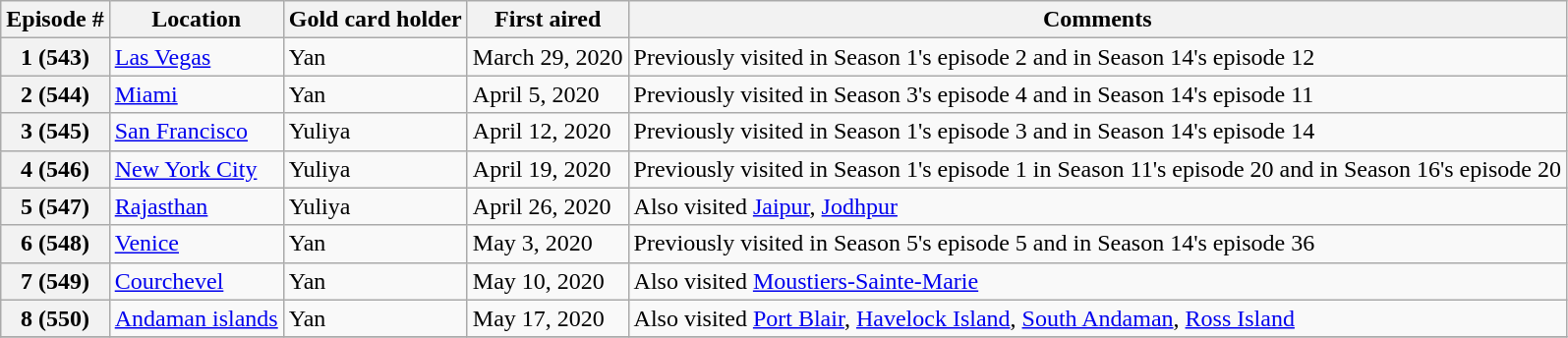<table class="wikitable">
<tr>
<th>Episode #</th>
<th>Location</th>
<th>Gold card holder</th>
<th>First aired</th>
<th>Comments</th>
</tr>
<tr>
<th>1 (543)</th>
<td> <a href='#'>Las Vegas</a></td>
<td>Yan</td>
<td>March 29, 2020</td>
<td>Previously visited in Season 1's episode 2 and in Season 14's episode 12</td>
</tr>
<tr>
<th>2 (544)</th>
<td> <a href='#'>Miami</a></td>
<td>Yan</td>
<td>April 5, 2020</td>
<td>Previously visited in Season 3's episode 4 and in Season 14's episode 11</td>
</tr>
<tr>
<th>3 (545)</th>
<td> <a href='#'>San Francisco</a></td>
<td>Yuliya</td>
<td>April 12, 2020</td>
<td>Previously visited in Season 1's episode 3 and in Season 14's episode 14</td>
</tr>
<tr>
<th>4 (546)</th>
<td> <a href='#'>New York City</a></td>
<td>Yuliya</td>
<td>April 19, 2020</td>
<td>Previously visited in Season 1's episode 1 in Season 11's episode 20 and in Season 16's episode 20</td>
</tr>
<tr>
<th>5 (547)</th>
<td> <a href='#'>Rajasthan</a></td>
<td>Yuliya</td>
<td>April 26, 2020</td>
<td>Also visited <a href='#'>Jaipur</a>, <a href='#'>Jodhpur</a></td>
</tr>
<tr>
<th>6 (548)</th>
<td> <a href='#'>Venice</a></td>
<td>Yan</td>
<td>May 3, 2020</td>
<td>Previously visited in Season 5's episode 5 and in Season 14's episode 36</td>
</tr>
<tr>
<th>7 (549)</th>
<td> <a href='#'>Courchevel</a></td>
<td>Yan</td>
<td>May 10, 2020</td>
<td>Also visited <a href='#'>Moustiers-Sainte-Marie</a></td>
</tr>
<tr>
<th>8 (550)</th>
<td> <a href='#'>Andaman islands</a></td>
<td>Yan</td>
<td>May 17, 2020</td>
<td>Also visited <a href='#'>Port Blair</a>, <a href='#'>Havelock Island</a>, <a href='#'>South Andaman</a>, <a href='#'>Ross Island</a></td>
</tr>
<tr>
</tr>
</table>
